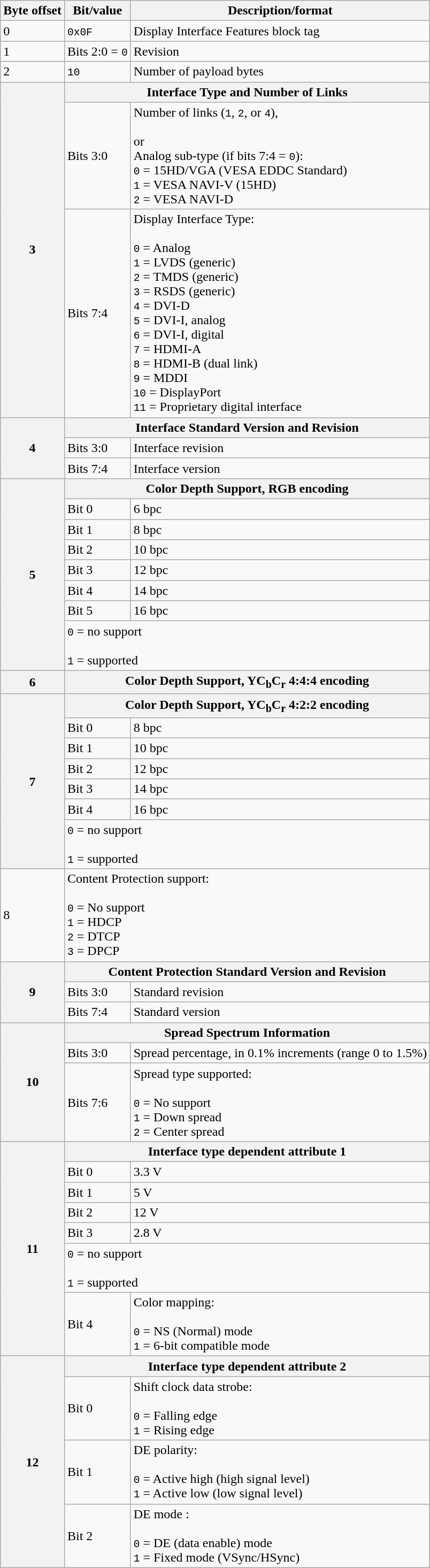<table class=wikitable>
<tr>
<th>Byte offset</th>
<th>Bit/value</th>
<th>Description/format</th>
</tr>
<tr>
<td>0</td>
<td><code>0x0F</code></td>
<td>Display Interface Features block tag</td>
</tr>
<tr>
<td>1</td>
<td>Bits 2:0 = <code>0</code></td>
<td>Revision</td>
</tr>
<tr>
<td>2</td>
<td><code>10</code></td>
<td>Number of payload bytes</td>
</tr>
<tr>
<th rowspan=3>3</th>
<th colspan=2>Interface Type and Number of Links</th>
</tr>
<tr>
<td>Bits 3:0</td>
<td>Number of links (<code>1</code>, <code>2</code>, or <code>4</code>),<br><br>or<br>
Analog sub-type (if bits 7:4 = <code>0</code>):<br>
<code>0</code> = 15HD/VGA (VESA EDDC Standard)<br>
<code>1</code> = VESA NAVI-V (15HD)<br>
<code>2</code> = VESA NAVI-D<br></td>
</tr>
<tr>
<td>Bits 7:4</td>
<td>Display Interface Type:<br><br><code>0</code> = Analog<br>
<code>1</code> = LVDS (generic)<br>
<code>2</code> = TMDS (generic)<br>
<code>3</code> = RSDS (generic)<br>
<code>4</code> = DVI-D<br>
<code>5</code> = DVI-I, analog<br>
<code>6</code> = DVI-I, digital<br>
<code>7</code> = HDMI-A<br>
<code>8</code> = HDMI-B (dual link)<br>
<code>9</code> = MDDI<br>
<code>10</code> = DisplayPort<br>
<code>11</code> = Proprietary digital interface<br></td>
</tr>
<tr>
<th rowspan=3>4</th>
<th colspan=2>Interface Standard Version and Revision</th>
</tr>
<tr>
<td>Bits 3:0</td>
<td>Interface revision</td>
</tr>
<tr>
<td>Bits 7:4</td>
<td>Interface version</td>
</tr>
<tr>
<th rowspan=8>5</th>
<th colspan=2>Color Depth Support, RGB encoding</th>
</tr>
<tr>
<td>Bit 0</td>
<td>6 bpc</td>
</tr>
<tr>
<td>Bit 1</td>
<td>8 bpc</td>
</tr>
<tr>
<td>Bit 2</td>
<td>10 bpc</td>
</tr>
<tr>
<td>Bit 3</td>
<td>12 bpc</td>
</tr>
<tr>
<td>Bit 4</td>
<td>14 bpc</td>
</tr>
<tr>
<td>Bit 5</td>
<td>16 bpc</td>
</tr>
<tr>
<td colspan=2><code>0</code> = no support<br><br><code>1</code> = supported</td>
</tr>
<tr>
<th>6</th>
<th colspan=2>Color Depth Support, YC<sub>b</sub>C<sub>r</sub> 4:4:4 encoding</th>
</tr>
<tr>
<th rowspan=7>7</th>
<th colspan=2>Color Depth Support, YC<sub>b</sub>C<sub>r</sub> 4:2:2 encoding</th>
</tr>
<tr>
<td>Bit 0</td>
<td>8 bpc</td>
</tr>
<tr>
<td>Bit 1</td>
<td>10 bpc</td>
</tr>
<tr>
<td>Bit 2</td>
<td>12 bpc</td>
</tr>
<tr>
<td>Bit 3</td>
<td>14 bpc</td>
</tr>
<tr>
<td>Bit 4</td>
<td>16 bpc</td>
</tr>
<tr>
<td colspan=2><code>0</code> = no support<br><br><code>1</code> = supported</td>
</tr>
<tr>
<td>8</td>
<td colspan=2>Content Protection support:<br><br><code>0</code> = No support<br>
<code>1</code> = HDCP<br>
<code>2</code> = DTCP<br>
<code>3</code> = DPCP</td>
</tr>
<tr>
<th rowspan=3>9</th>
<th colspan=2>Content Protection Standard Version and Revision</th>
</tr>
<tr>
<td>Bits 3:0</td>
<td>Standard revision</td>
</tr>
<tr>
<td>Bits 7:4</td>
<td>Standard version</td>
</tr>
<tr>
<th rowspan=3>10</th>
<th colspan=2>Spread Spectrum Information</th>
</tr>
<tr>
<td>Bits 3:0</td>
<td>Spread percentage, in 0.1% increments (range 0 to 1.5%)</td>
</tr>
<tr>
<td>Bits 7:6</td>
<td>Spread type supported:<br><br><code>0</code> = No support<br>
<code>1</code> = Down spread<br>
<code>2</code> = Center spread<br></td>
</tr>
<tr>
<th rowspan=7>11</th>
<th colspan=2>Interface type dependent attribute 1</th>
</tr>
<tr>
<td>Bit 0</td>
<td>3.3 V</td>
</tr>
<tr>
<td>Bit 1</td>
<td>5 V</td>
</tr>
<tr>
<td>Bit 2</td>
<td>12 V</td>
</tr>
<tr>
<td>Bit 3</td>
<td>2.8 V</td>
</tr>
<tr>
<td colspan=2><code>0</code> = no support<br><br><code>1</code> = supported<br></td>
</tr>
<tr>
<td>Bit 4</td>
<td>Color mapping:<br><br><code>0</code> = NS (Normal) mode<br>
<code>1</code> = 6-bit compatible mode<br></td>
</tr>
<tr>
<th rowspan=4>12</th>
<th colspan=2>Interface type dependent attribute 2</th>
</tr>
<tr>
<td>Bit 0</td>
<td>Shift clock data strobe:<br><br><code>0</code> = Falling edge<br>
<code>1</code> = Rising edge<br></td>
</tr>
<tr>
<td>Bit 1</td>
<td>DE polarity:<br><br><code>0</code> = Active high (high signal level)<br>
<code>1</code> = Active low (low signal level)<br></td>
</tr>
<tr>
<td>Bit 2</td>
<td>DE mode :<br><br><code>0</code> = DE (data enable) mode<br>
<code>1</code> = Fixed mode (VSync/HSync)<br></td>
</tr>
</table>
